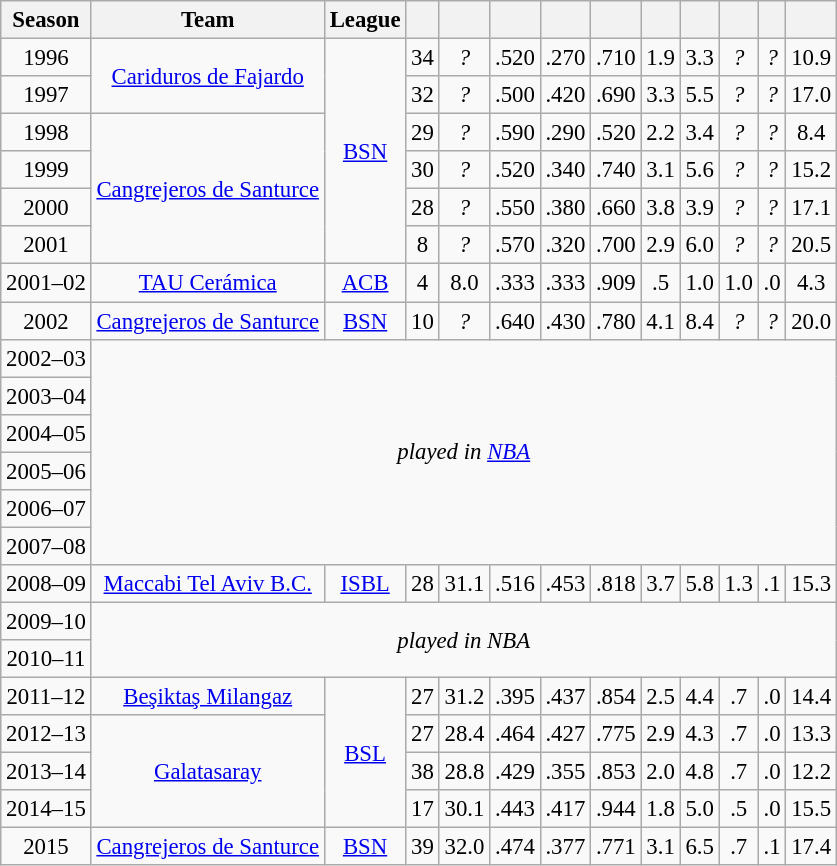<table class="wikitable sortable" style="font-size:95%; text-align:center;">
<tr>
<th>Season</th>
<th>Team</th>
<th>League</th>
<th></th>
<th></th>
<th></th>
<th></th>
<th></th>
<th></th>
<th></th>
<th></th>
<th></th>
<th></th>
</tr>
<tr>
<td>1996</td>
<td rowspan="2"><a href='#'>Cariduros de Fajardo</a></td>
<td rowspan="6"><a href='#'>BSN</a></td>
<td>34</td>
<td><em>?</em></td>
<td>.520</td>
<td>.270</td>
<td>.710</td>
<td>1.9</td>
<td>3.3</td>
<td><em>?</em></td>
<td><em>?</em></td>
<td>10.9</td>
</tr>
<tr>
<td>1997</td>
<td>32</td>
<td><em>?</em></td>
<td>.500</td>
<td>.420</td>
<td>.690</td>
<td>3.3</td>
<td>5.5</td>
<td><em>?</em></td>
<td><em>?</em></td>
<td>17.0</td>
</tr>
<tr>
<td>1998</td>
<td rowspan="4"><a href='#'>Cangrejeros de Santurce</a></td>
<td>29</td>
<td><em>?</em></td>
<td>.590</td>
<td>.290</td>
<td>.520</td>
<td>2.2</td>
<td>3.4</td>
<td><em>?</em></td>
<td><em>?</em></td>
<td>8.4</td>
</tr>
<tr>
<td>1999</td>
<td>30</td>
<td><em>?</em></td>
<td>.520</td>
<td>.340</td>
<td>.740</td>
<td>3.1</td>
<td>5.6</td>
<td><em>?</em></td>
<td><em>?</em></td>
<td>15.2</td>
</tr>
<tr>
<td>2000</td>
<td>28</td>
<td><em>?</em></td>
<td>.550</td>
<td>.380</td>
<td>.660</td>
<td>3.8</td>
<td>3.9</td>
<td><em>?</em></td>
<td><em>?</em></td>
<td>17.1</td>
</tr>
<tr>
<td>2001</td>
<td>8</td>
<td><em>?</em></td>
<td>.570</td>
<td>.320</td>
<td>.700</td>
<td>2.9</td>
<td>6.0</td>
<td><em>?</em></td>
<td><em>?</em></td>
<td>20.5</td>
</tr>
<tr>
<td>2001–02</td>
<td><a href='#'>TAU Cerámica</a></td>
<td><a href='#'>ACB</a></td>
<td>4</td>
<td>8.0</td>
<td>.333</td>
<td>.333</td>
<td>.909</td>
<td>.5</td>
<td>1.0</td>
<td>1.0</td>
<td>.0</td>
<td>4.3</td>
</tr>
<tr>
<td>2002</td>
<td><a href='#'>Cangrejeros de Santurce</a></td>
<td><a href='#'>BSN</a></td>
<td>10</td>
<td><em>?</em></td>
<td>.640</td>
<td>.430</td>
<td>.780</td>
<td>4.1</td>
<td>8.4</td>
<td><em>?</em></td>
<td><em>?</em></td>
<td>20.0</td>
</tr>
<tr>
<td>2002–03</td>
<td colspan="12" rowspan="6"><em>played in <a href='#'>NBA</a></em></td>
</tr>
<tr>
<td>2003–04</td>
</tr>
<tr>
<td>2004–05</td>
</tr>
<tr>
<td>2005–06</td>
</tr>
<tr>
<td>2006–07</td>
</tr>
<tr>
<td>2007–08</td>
</tr>
<tr>
<td>2008–09</td>
<td><a href='#'>Maccabi Tel Aviv B.C.</a></td>
<td><a href='#'>ISBL</a></td>
<td>28</td>
<td>31.1</td>
<td>.516</td>
<td>.453</td>
<td>.818</td>
<td>3.7</td>
<td>5.8</td>
<td>1.3</td>
<td>.1</td>
<td>15.3</td>
</tr>
<tr>
<td>2009–10</td>
<td colspan="12" rowspan="2"><em>played in NBA</em></td>
</tr>
<tr>
<td>2010–11</td>
</tr>
<tr>
<td>2011–12</td>
<td><a href='#'>Beşiktaş Milangaz</a></td>
<td rowspan="4"><a href='#'>BSL</a></td>
<td>27</td>
<td>31.2</td>
<td>.395</td>
<td>.437</td>
<td>.854</td>
<td>2.5</td>
<td>4.4</td>
<td>.7</td>
<td>.0</td>
<td>14.4</td>
</tr>
<tr>
<td>2012–13</td>
<td rowspan="3"><a href='#'>Galatasaray</a></td>
<td>27</td>
<td>28.4</td>
<td>.464</td>
<td>.427</td>
<td>.775</td>
<td>2.9</td>
<td>4.3</td>
<td>.7</td>
<td>.0</td>
<td>13.3</td>
</tr>
<tr>
<td>2013–14</td>
<td>38</td>
<td>28.8</td>
<td>.429</td>
<td>.355</td>
<td>.853</td>
<td>2.0</td>
<td>4.8</td>
<td>.7</td>
<td>.0</td>
<td>12.2</td>
</tr>
<tr>
<td>2014–15</td>
<td>17</td>
<td>30.1</td>
<td>.443</td>
<td>.417</td>
<td>.944</td>
<td>1.8</td>
<td>5.0</td>
<td>.5</td>
<td>.0</td>
<td>15.5</td>
</tr>
<tr>
<td>2015</td>
<td><a href='#'>Cangrejeros de Santurce</a></td>
<td><a href='#'>BSN</a></td>
<td>39</td>
<td>32.0</td>
<td>.474</td>
<td>.377</td>
<td>.771</td>
<td>3.1</td>
<td>6.5</td>
<td>.7</td>
<td>.1</td>
<td>17.4</td>
</tr>
</table>
